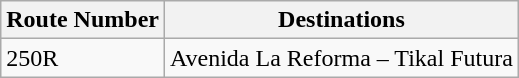<table class="wikitable">
<tr>
<th>Route Number</th>
<th>Destinations</th>
</tr>
<tr>
<td>250R</td>
<td>Avenida La Reforma – Tikal Futura</td>
</tr>
</table>
